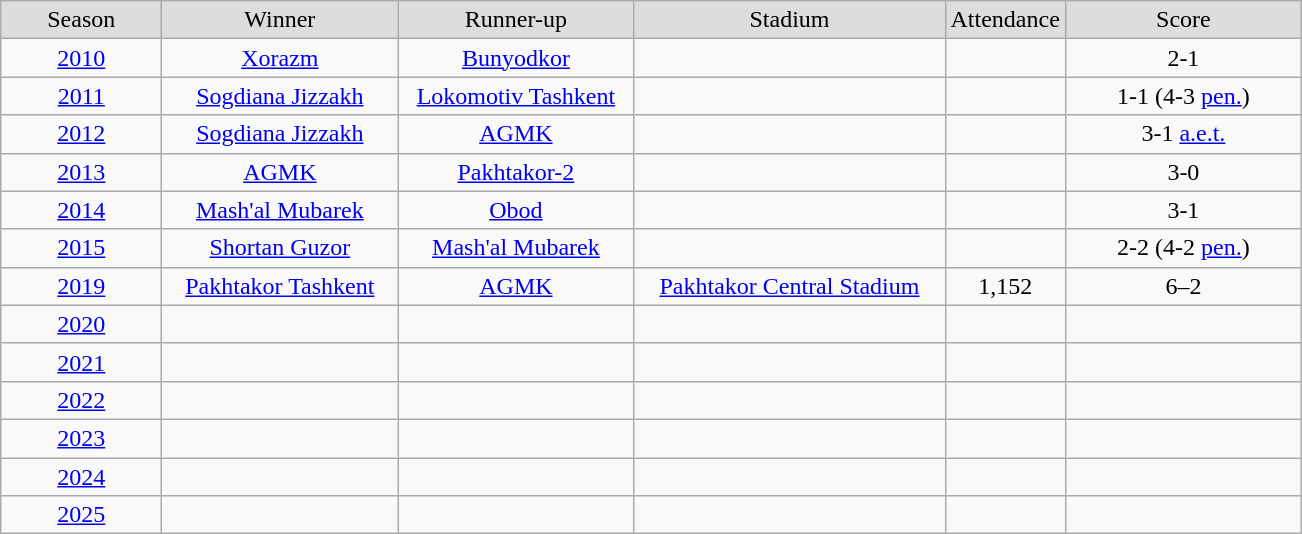<table class="wikitable">
<tr>
<td width="100" align="center" bgcolor="#dddddd">Season</td>
<td width="150" align="center" bgcolor="#dddddd">Winner</td>
<td width="150" align="center" bgcolor="#dddddd">Runner-up</td>
<td width="200" align="center" bgcolor="#dddddd">Stadium</td>
<td width="60" align="center" bgcolor="#dddddd">Attendance</td>
<td width="150" align="center" bgcolor="#dddddd">Score</td>
</tr>
<tr align="center">
<td><a href='#'>2010</a></td>
<td><a href='#'>Xorazm</a></td>
<td><a href='#'>Bunyodkor</a></td>
<td></td>
<td></td>
<td>2-1</td>
</tr>
<tr align="center">
<td><a href='#'>2011</a></td>
<td><a href='#'>Sogdiana Jizzakh</a></td>
<td><a href='#'>Lokomotiv Tashkent</a></td>
<td></td>
<td></td>
<td>1-1 (4-3 <a href='#'>pen.</a>)</td>
</tr>
<tr align="center">
<td><a href='#'>2012</a></td>
<td><a href='#'>Sogdiana Jizzakh</a></td>
<td><a href='#'>AGMK</a></td>
<td></td>
<td></td>
<td>3-1 <a href='#'>a.e.t.</a></td>
</tr>
<tr align="center">
<td><a href='#'>2013</a></td>
<td><a href='#'>AGMK</a></td>
<td><a href='#'>Pakhtakor-2</a></td>
<td></td>
<td></td>
<td>3-0</td>
</tr>
<tr align="center">
<td><a href='#'>2014</a></td>
<td><a href='#'>Mash'al Mubarek</a></td>
<td><a href='#'>Obod</a></td>
<td></td>
<td></td>
<td>3-1</td>
</tr>
<tr align="center">
<td><a href='#'>2015</a></td>
<td><a href='#'>Shortan Guzor</a></td>
<td><a href='#'>Mash'al Mubarek</a></td>
<td></td>
<td></td>
<td>2-2 (4-2 <a href='#'>pen.</a>)</td>
</tr>
<tr align="center">
<td><a href='#'>2019</a></td>
<td><a href='#'>Pakhtakor Tashkent</a></td>
<td><a href='#'>AGMK</a></td>
<td><a href='#'>Pakhtakor Central Stadium</a></td>
<td>1,152</td>
<td>6–2</td>
</tr>
<tr align="center">
<td><a href='#'>2020</a></td>
<td></td>
<td></td>
<td></td>
<td></td>
<td></td>
</tr>
<tr align="center">
<td><a href='#'>2021</a></td>
<td></td>
<td></td>
<td></td>
<td></td>
<td></td>
</tr>
<tr align="center">
<td><a href='#'>2022</a></td>
<td></td>
<td></td>
<td></td>
<td></td>
<td></td>
</tr>
<tr align="center">
<td><a href='#'>2023</a></td>
<td></td>
<td></td>
<td></td>
<td></td>
<td></td>
</tr>
<tr align="center">
<td><a href='#'>2024</a></td>
<td></td>
<td></td>
<td></td>
<td></td>
<td></td>
</tr>
<tr align="center">
<td><a href='#'>2025</a></td>
<td></td>
<td></td>
<td></td>
<td></td>
<td></td>
</tr>
</table>
